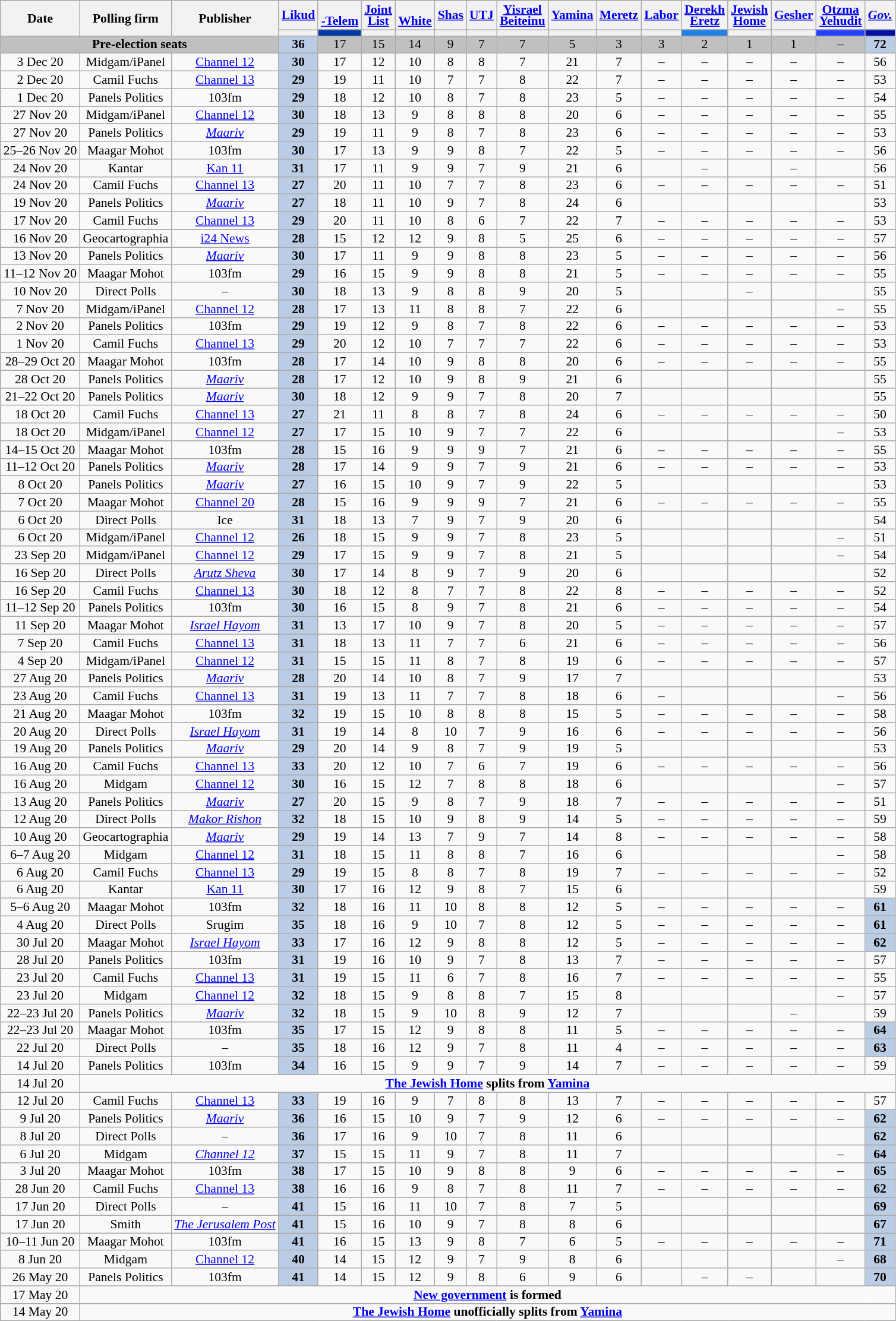<table class="wikitable sortable" style=text-align:center;font-size:90%;line-height:13px>
<tr>
<th rowspan=2>Date</th>
<th rowspan=2>Polling firm</th>
<th rowspan=2>Publisher</th>
<th><a href='#'>Likud</a></th>
<th><a href='#'><br>-Telem</a></th>
<th><a href='#'>Joint<br>List</a></th>
<th><a href='#'><br>White</a></th>
<th><a href='#'>Shas</a></th>
<th><a href='#'>UTJ</a></th>
<th><a href='#'>Yisrael<br>Beiteinu</a></th>
<th><a href='#'>Yamina</a></th>
<th><a href='#'>Meretz</a></th>
<th><a href='#'>Labor</a></th>
<th><a href='#'>Derekh<br>Eretz</a></th>
<th><a href='#'>Jewish<br>Home</a></th>
<th><a href='#'>Gesher</a></th>
<th><a href='#'>Otzma<br>Yehudit</a></th>
<th><a href='#'><em>Gov.</em></a></th>
</tr>
<tr>
<th style=background:></th>
<th style=background:#003BA3></th>
<th style=background:></th>
<th style=background:></th>
<th style=background:></th>
<th style=background:></th>
<th style=background:></th>
<th style=background:></th>
<th style=background:></th>
<th style=background:></th>
<th style=background:#2181E5></th>
<th style=background:></th>
<th style=background:></th>
<th style=background:#2441FF></th>
<th style=background:#000EA3></th>
</tr>
<tr style=background:silver>
<td colspan=3><strong>Pre-election seats</strong></td>
<td style=background:#BBCDE4><strong>36</strong>	</td>
<td>17					</td>
<td>15					</td>
<td>14					</td>
<td>9					</td>
<td>7					</td>
<td>7					</td>
<td>5					</td>
<td>3					</td>
<td>3					</td>
<td>2					</td>
<td>1					</td>
<td>1					</td>
<td>–					</td>
<td style=background:#BBCDE4><strong>72</strong>	</td>
</tr>
<tr>
<td data-sort-value=2020-12-03>3 Dec 20</td>
<td>Midgam/iPanel</td>
<td><a href='#'>Channel 12</a></td>
<td style=background:#BBCDE4><strong>30</strong>	</td>
<td>17					</td>
<td>12					</td>
<td>10					</td>
<td>8					</td>
<td>8					</td>
<td>7					</td>
<td>21					</td>
<td>7					</td>
<td>–					</td>
<td>–					</td>
<td>–					</td>
<td>–					</td>
<td>–					</td>
<td>56					</td>
</tr>
<tr>
<td data-sort-value=2020-12-02>2 Dec 20</td>
<td>Camil Fuchs</td>
<td><a href='#'>Channel 13</a></td>
<td style=background:#BBCDE4><strong>29</strong>	</td>
<td>19					</td>
<td>11					</td>
<td>10					</td>
<td>7					</td>
<td>7					</td>
<td>8					</td>
<td>22					</td>
<td>7					</td>
<td>–					</td>
<td>–					</td>
<td>–					</td>
<td>–					</td>
<td>–					</td>
<td>53					</td>
</tr>
<tr>
<td data-sort-value=2020-12-01>1 Dec 20</td>
<td>Panels Politics</td>
<td>103fm</td>
<td style=background:#BBCDE4><strong>29</strong>	</td>
<td>18					</td>
<td>12					</td>
<td>10					</td>
<td>8					</td>
<td>7					</td>
<td>8					</td>
<td>23					</td>
<td>5					</td>
<td>–					</td>
<td>–					</td>
<td>–					</td>
<td>–					</td>
<td>–					</td>
<td>54					</td>
</tr>
<tr>
<td data-sort-value=2020-11-27>27 Nov 20</td>
<td>Midgam/iPanel</td>
<td><a href='#'>Channel 12</a></td>
<td style=background:#BBCDE4><strong>30</strong>	</td>
<td>18					</td>
<td>13					</td>
<td>9					</td>
<td>8					</td>
<td>8					</td>
<td>8					</td>
<td>20					</td>
<td>6					</td>
<td>–					</td>
<td>–					</td>
<td>–					</td>
<td>–					</td>
<td>–					</td>
<td>55					</td>
</tr>
<tr>
<td data-sort-value=2020-11-27>27 Nov 20</td>
<td>Panels Politics</td>
<td><em><a href='#'>Maariv</a></em></td>
<td style=background:#BBCDE4><strong>29</strong>	</td>
<td>19					</td>
<td>11					</td>
<td>9					</td>
<td>8					</td>
<td>7					</td>
<td>8					</td>
<td>23					</td>
<td>6					</td>
<td>–					</td>
<td>–					</td>
<td>–					</td>
<td>–					</td>
<td>–					</td>
<td>53					</td>
</tr>
<tr>
<td data-sort-value=2020-11-26>25–26 Nov 20</td>
<td>Maagar Mohot</td>
<td>103fm</td>
<td style=background:#BBCDE4><strong>30</strong>	</td>
<td>17					</td>
<td>13					</td>
<td>9					</td>
<td>9					</td>
<td>8					</td>
<td>7					</td>
<td>22					</td>
<td>5					</td>
<td>–					</td>
<td>–					</td>
<td>–					</td>
<td>–					</td>
<td>–					</td>
<td>56					</td>
</tr>
<tr>
<td data-sort-value=2020-11-24>24 Nov 20</td>
<td>Kantar</td>
<td><a href='#'>Kan 11</a></td>
<td style=background:#BBCDE4><strong>31</strong>	</td>
<td>17					</td>
<td>11					</td>
<td>9					</td>
<td>9					</td>
<td>7					</td>
<td>9					</td>
<td>21					</td>
<td>6					</td>
<td>			</td>
<td>–					</td>
<td>			</td>
<td>–					</td>
<td>			</td>
<td>56					</td>
</tr>
<tr>
<td data-sort-value=2020-11-24>24 Nov 20</td>
<td>Camil Fuchs</td>
<td><a href='#'>Channel 13</a></td>
<td style=background:#BBCDE4><strong>27</strong>	</td>
<td>20					</td>
<td>11					</td>
<td>10					</td>
<td>7					</td>
<td>7					</td>
<td>8					</td>
<td>23					</td>
<td>6					</td>
<td>–					</td>
<td>–					</td>
<td>–					</td>
<td>–					</td>
<td>–					</td>
<td>51					</td>
</tr>
<tr>
<td data-sort-value=2020-11-19>19 Nov 20</td>
<td>Panels Politics</td>
<td><em><a href='#'>Maariv</a></em></td>
<td style=background:#BBCDE4><strong>27</strong>	</td>
<td>18					</td>
<td>11					</td>
<td>10					</td>
<td>9					</td>
<td>7					</td>
<td>8					</td>
<td>24					</td>
<td>6					</td>
<td>			</td>
<td>			</td>
<td>			</td>
<td>			</td>
<td>			</td>
<td>53					</td>
</tr>
<tr>
<td data-sort-value=2020-11-17>17 Nov 20</td>
<td>Camil Fuchs</td>
<td><a href='#'>Channel 13</a></td>
<td style=background:#BBCDE4><strong>29</strong>	</td>
<td>20					</td>
<td>11					</td>
<td>10					</td>
<td>8					</td>
<td>6					</td>
<td>7					</td>
<td>22					</td>
<td>7					</td>
<td>–					</td>
<td>–					</td>
<td>–					</td>
<td>–					</td>
<td>–					</td>
<td>53					</td>
</tr>
<tr>
<td data-sort-value=2020-11-16>16 Nov 20</td>
<td>Geocartographia</td>
<td><a href='#'>i24 News</a></td>
<td style=background:#BBCDE4><strong>28</strong>	</td>
<td>15					</td>
<td>12					</td>
<td>12					</td>
<td>9					</td>
<td>8					</td>
<td>5					</td>
<td>25					</td>
<td>6					</td>
<td>–					</td>
<td>–					</td>
<td>–					</td>
<td>–					</td>
<td>–					</td>
<td>57					</td>
</tr>
<tr>
<td data-sort-value=2020-11-13>13 Nov 20</td>
<td>Panels Politics</td>
<td><em><a href='#'>Maariv</a></em></td>
<td style=background:#BBCDE4><strong>30</strong>	</td>
<td>17					</td>
<td>11					</td>
<td>9					</td>
<td>9					</td>
<td>8					</td>
<td>8					</td>
<td>23					</td>
<td>5					</td>
<td>–					</td>
<td>–					</td>
<td>–					</td>
<td>–					</td>
<td>–					</td>
<td>56					</td>
</tr>
<tr>
<td data-sort-value=2020-11-12>11–12 Nov 20</td>
<td>Maagar Mohot</td>
<td>103fm</td>
<td style=background:#BBCDE4><strong>29</strong>	</td>
<td>16					</td>
<td>15					</td>
<td>9					</td>
<td>9					</td>
<td>8					</td>
<td>8					</td>
<td>21					</td>
<td>5					</td>
<td>–					</td>
<td>–					</td>
<td>–					</td>
<td>–					</td>
<td>–					</td>
<td>55					</td>
</tr>
<tr>
<td data-sort-value=2020-11-10>10 Nov 20</td>
<td>Direct Polls</td>
<td>–</td>
<td style=background:#BBCDE4><strong>30</strong>	</td>
<td>18					</td>
<td>13					</td>
<td>9					</td>
<td>8					</td>
<td>8					</td>
<td>9					</td>
<td>20					</td>
<td>5					</td>
<td>			</td>
<td>			</td>
<td>–					</td>
<td>			</td>
<td>			</td>
<td>55					</td>
</tr>
<tr>
<td data-sort-value=2020-11-07>7 Nov 20</td>
<td>Midgam/iPanel</td>
<td><a href='#'>Channel 12</a></td>
<td style=background:#BBCDE4><strong>28</strong>	</td>
<td>17					</td>
<td>13					</td>
<td>11					</td>
<td>8					</td>
<td>8					</td>
<td>7					</td>
<td>22					</td>
<td>6					</td>
<td>			</td>
<td>			</td>
<td>			</td>
<td>			</td>
<td>–					</td>
<td>55					</td>
</tr>
<tr>
<td data-sort-value=2020-11-02>2 Nov 20</td>
<td>Panels Politics</td>
<td>103fm</td>
<td style=background:#BBCDE4><strong>29</strong>	</td>
<td>19					</td>
<td>12					</td>
<td>9					</td>
<td>8					</td>
<td>7					</td>
<td>8					</td>
<td>22					</td>
<td>6					</td>
<td>–					</td>
<td>–					</td>
<td>–					</td>
<td>–					</td>
<td>–					</td>
<td>53					</td>
</tr>
<tr>
<td data-sort-value=2020-11-01>1 Nov 20</td>
<td>Camil Fuchs</td>
<td><a href='#'>Channel 13</a></td>
<td style=background:#BBCDE4><strong>29</strong>	</td>
<td>20					</td>
<td>12					</td>
<td>10					</td>
<td>7					</td>
<td>7					</td>
<td>7					</td>
<td>22					</td>
<td>6					</td>
<td>–					</td>
<td>–					</td>
<td>–					</td>
<td>–					</td>
<td>–					</td>
<td>53					</td>
</tr>
<tr>
<td data-sort-value=2020-10-29>28–29 Oct 20</td>
<td>Maagar Mohot</td>
<td>103fm</td>
<td style=background:#BBCDE4><strong>28</strong>	</td>
<td>17					</td>
<td>14					</td>
<td>10					</td>
<td>9					</td>
<td>8					</td>
<td>8					</td>
<td>20					</td>
<td>6					</td>
<td>–					</td>
<td>–					</td>
<td>–					</td>
<td>–					</td>
<td>–					</td>
<td>55					</td>
</tr>
<tr>
<td data-sort-value=2020-10-28>28 Oct 20</td>
<td>Panels Politics</td>
<td><em><a href='#'>Maariv</a></em></td>
<td style=background:#BBCDE4><strong>28</strong>	</td>
<td>17					</td>
<td>12					</td>
<td>10					</td>
<td>9					</td>
<td>8					</td>
<td>9					</td>
<td>21					</td>
<td>6					</td>
<td>				</td>
<td>			</td>
<td>			</td>
<td>			</td>
<td>			</td>
<td>55					</td>
</tr>
<tr>
<td data-sort-value=2020-10-22>21–22 Oct 20</td>
<td>Panels Politics</td>
<td><em><a href='#'>Maariv</a></em></td>
<td style=background:#BBCDE4><strong>30</strong>	</td>
<td>18					</td>
<td>12					</td>
<td>9					</td>
<td>9					</td>
<td>7					</td>
<td>8					</td>
<td>20					</td>
<td>7					</td>
<td>				</td>
<td>			</td>
<td>			</td>
<td>			</td>
<td>			</td>
<td>55					</td>
</tr>
<tr>
<td data-sort-value=2020-10-18>18 Oct 20</td>
<td>Camil Fuchs</td>
<td><a href='#'>Channel 13</a></td>
<td style=background:#BBCDE4><strong>27</strong>	</td>
<td>21					</td>
<td>11					</td>
<td>8					</td>
<td>8					</td>
<td>7					</td>
<td>8					</td>
<td>24					</td>
<td>6					</td>
<td>–					</td>
<td>–					</td>
<td>–					</td>
<td>–					</td>
<td>–					</td>
<td>50					</td>
</tr>
<tr>
<td data-sort-value=2020-10-18>18 Oct 20</td>
<td>Midgam/iPanel</td>
<td><a href='#'>Channel 12</a></td>
<td style=background:#BBCDE4><strong>27</strong>	</td>
<td>17					</td>
<td>15					</td>
<td>10					</td>
<td>9					</td>
<td>7					</td>
<td>7					</td>
<td>22					</td>
<td>6					</td>
<td>				</td>
<td>			</td>
<td>			</td>
<td>			</td>
<td>–					</td>
<td>53					</td>
</tr>
<tr>
<td data-sort-value=2020-10-15>14–15 Oct 20</td>
<td>Maagar Mohot</td>
<td>103fm</td>
<td style=background:#BBCDE4><strong>28</strong>	</td>
<td>15					</td>
<td>16					</td>
<td>9					</td>
<td>9					</td>
<td>9					</td>
<td>7					</td>
<td>21					</td>
<td>6					</td>
<td>–					</td>
<td>–					</td>
<td>–					</td>
<td>–					</td>
<td>–					</td>
<td>55					</td>
</tr>
<tr>
<td data-sort-value=2020-10-12>11–12 Oct 20</td>
<td>Panels Politics</td>
<td><em><a href='#'>Maariv</a></em></td>
<td style=background:#BBCDE4><strong>28</strong>	</td>
<td>17					</td>
<td>14					</td>
<td>9					</td>
<td>9					</td>
<td>7					</td>
<td>9					</td>
<td>21					</td>
<td>6					</td>
<td>–					</td>
<td>–					</td>
<td>–					</td>
<td>–					</td>
<td>–					</td>
<td>53					</td>
</tr>
<tr>
<td data-sort-value=2020-10-08>8 Oct 20</td>
<td>Panels Politics</td>
<td><em><a href='#'>Maariv</a></em></td>
<td style=background:#BBCDE4><strong>27</strong>	</td>
<td>16					</td>
<td>15					</td>
<td>10					</td>
<td>9					</td>
<td>7					</td>
<td>9					</td>
<td>22					</td>
<td>5					</td>
<td>				</td>
<td>			</td>
<td>			</td>
<td>				</td>
<td>			</td>
<td>53					</td>
</tr>
<tr>
<td data-sort-value=2020-10-07>7 Oct 20</td>
<td>Maagar Mohot</td>
<td><a href='#'>Channel 20</a></td>
<td style=background:#BBCDE4><strong>28</strong>	</td>
<td>15					</td>
<td>16					</td>
<td>9					</td>
<td>9					</td>
<td>9					</td>
<td>7					</td>
<td>21					</td>
<td>6					</td>
<td>–					</td>
<td>–					</td>
<td>–					</td>
<td>–					</td>
<td>–					</td>
<td>55					</td>
</tr>
<tr>
<td data-sort-value=2020-10-06>6 Oct 20</td>
<td>Direct Polls</td>
<td>Ice</td>
<td style=background:#BBCDE4><strong>31</strong>	</td>
<td>18					</td>
<td>13					</td>
<td>7					</td>
<td>9					</td>
<td>7					</td>
<td>9					</td>
<td>20					</td>
<td>6					</td>
<td>			</td>
<td>			</td>
<td>			</td>
<td>			</td>
<td>			</td>
<td>54					</td>
</tr>
<tr>
<td data-sort-value=2020-10-06>6 Oct 20</td>
<td>Midgam/iPanel</td>
<td><a href='#'>Channel 12</a></td>
<td style=background:#BBCDE4><strong>26</strong>	</td>
<td>18					</td>
<td>15					</td>
<td>9					</td>
<td>9					</td>
<td>7					</td>
<td>8					</td>
<td>23					</td>
<td>5					</td>
<td>				</td>
<td>			</td>
<td>			</td>
<td>			</td>
<td>–					</td>
<td>51					</td>
</tr>
<tr>
<td data-sort-value=2020-09-23>23 Sep 20</td>
<td>Midgam/iPanel</td>
<td><a href='#'>Channel 12</a></td>
<td style=background:#BBCDE4><strong>29</strong>	</td>
<td>17					</td>
<td>15					</td>
<td>9					</td>
<td>9					</td>
<td>7					</td>
<td>8					</td>
<td>21					</td>
<td>5					</td>
<td>			</td>
<td>			</td>
<td>			</td>
<td>			</td>
<td>–					</td>
<td>54					</td>
</tr>
<tr>
<td data-sort-value=2020-09-16>16 Sep 20</td>
<td>Direct Polls</td>
<td><em><a href='#'>Arutz Sheva</a></em></td>
<td style=background:#BBCDE4><strong>30</strong>	</td>
<td>17					</td>
<td>14					</td>
<td>8					</td>
<td>9					</td>
<td>7					</td>
<td>9					</td>
<td>20					</td>
<td>6					</td>
<td>			</td>
<td>				</td>
<td>			</td>
<td>			</td>
<td>			</td>
<td>52					</td>
</tr>
<tr>
<td data-sort-value=2020-09-16>16 Sep 20</td>
<td>Camil Fuchs</td>
<td><a href='#'>Channel 13</a></td>
<td style=background:#BBCDE4><strong>30</strong>	</td>
<td>18					</td>
<td>12					</td>
<td>8					</td>
<td>7					</td>
<td>7					</td>
<td>8					</td>
<td>22					</td>
<td>8					</td>
<td>–					</td>
<td>–					</td>
<td>–					</td>
<td>–					</td>
<td>–					</td>
<td>52					</td>
</tr>
<tr>
<td data-sort-value=2020-09-12>11–12 Sep 20</td>
<td>Panels Politics</td>
<td>103fm</td>
<td style=background:#BBCDE4><strong>30</strong>	</td>
<td>16					</td>
<td>15					</td>
<td>8					</td>
<td>9					</td>
<td>7					</td>
<td>8					</td>
<td>21					</td>
<td>6					</td>
<td>–					</td>
<td>–					</td>
<td>–					</td>
<td>–					</td>
<td>–					</td>
<td>54					</td>
</tr>
<tr>
<td data-sort-value=2020-09-11>11 Sep 20</td>
<td>Maagar Mohot</td>
<td><em><a href='#'>Israel Hayom</a></em></td>
<td style=background:#BBCDE4><strong>31</strong>	</td>
<td>13					</td>
<td>17					</td>
<td>10					</td>
<td>9					</td>
<td>7					</td>
<td>8					</td>
<td>20					</td>
<td>5					</td>
<td>–					</td>
<td>–					</td>
<td>–					</td>
<td>–					</td>
<td>–					</td>
<td>57					</td>
</tr>
<tr>
<td data-sort-value=2020-09-07>7 Sep 20</td>
<td>Camil Fuchs</td>
<td><a href='#'>Channel 13</a></td>
<td style=background:#BBCDE4><strong>31</strong>	</td>
<td>18					</td>
<td>13					</td>
<td>11					</td>
<td>7					</td>
<td>7					</td>
<td>6					</td>
<td>21					</td>
<td>6					</td>
<td>–					</td>
<td>–					</td>
<td>–					</td>
<td>–					</td>
<td>–					</td>
<td>56					</td>
</tr>
<tr>
<td data-sort-value=2020-09-04>4 Sep 20</td>
<td>Midgam/iPanel</td>
<td><a href='#'>Channel 12</a></td>
<td style=background:#BBCDE4><strong>31</strong>	</td>
<td>15					</td>
<td>15					</td>
<td>11					</td>
<td>8					</td>
<td>7					</td>
<td>8					</td>
<td>19					</td>
<td>6					</td>
<td>–					</td>
<td>–					</td>
<td>–					</td>
<td>–					</td>
<td>–					</td>
<td>57					</td>
</tr>
<tr>
<td data-sort-value=2020-08-27>27 Aug 20</td>
<td>Panels Politics</td>
<td><em><a href='#'>Maariv</a></em></td>
<td style=background:#BBCDE4><strong>28</strong>	</td>
<td>20					</td>
<td>14					</td>
<td>10					</td>
<td>8					</td>
<td>7					</td>
<td>9					</td>
<td>17					</td>
<td>7					</td>
<td>			</td>
<td>			</td>
<td>			</td>
<td>			</td>
<td>			</td>
<td>53					</td>
</tr>
<tr>
<td data-sort-value=2020-08-23>23 Aug 20</td>
<td>Camil Fuchs</td>
<td><a href='#'>Channel 13</a></td>
<td style=background:#BBCDE4><strong>31</strong>	</td>
<td>19					</td>
<td>13					</td>
<td>11					</td>
<td>7					</td>
<td>7					</td>
<td>8					</td>
<td>18					</td>
<td>6					</td>
<td>–					</td>
<td>				</td>
<td>				</td>
<td>				</td>
<td>–					</td>
<td>56					</td>
</tr>
<tr>
<td data-sort-value=2020-08-21>21 Aug 20</td>
<td>Maagar Mohot</td>
<td>103fm</td>
<td style=background:#BBCDE4><strong>32</strong>	</td>
<td>19					</td>
<td>15					</td>
<td>10					</td>
<td>8					</td>
<td>8					</td>
<td>8					</td>
<td>15					</td>
<td>5					</td>
<td>–					</td>
<td>–					</td>
<td>–					</td>
<td>–					</td>
<td>–					</td>
<td>58					</td>
</tr>
<tr>
<td data-sort-value=2020-08-20>20 Aug 20</td>
<td>Direct Polls</td>
<td><em><a href='#'>Israel Hayom</a></em></td>
<td style=background:#BBCDE4><strong>31</strong>	</td>
<td>19					</td>
<td>14					</td>
<td>8					</td>
<td>10					</td>
<td>7					</td>
<td>9					</td>
<td>16					</td>
<td>6					</td>
<td>–					</td>
<td>–					</td>
<td>–					</td>
<td>–					</td>
<td>–					</td>
<td>56					</td>
</tr>
<tr>
<td data-sort-value=2020-08-19>19 Aug 20</td>
<td>Panels Politics</td>
<td><em><a href='#'>Maariv</a></em></td>
<td style=background:#BBCDE4><strong>29</strong>	</td>
<td>20					</td>
<td>14					</td>
<td>9					</td>
<td>8					</td>
<td>7					</td>
<td>9					</td>
<td>19					</td>
<td>5					</td>
<td>			</td>
<td>			</td>
<td>			</td>
<td>			</td>
<td>			</td>
<td>53					</td>
</tr>
<tr>
<td data-sort-value=2020-08-16>16 Aug 20</td>
<td>Camil Fuchs</td>
<td><a href='#'>Channel 13</a></td>
<td style=background:#BBCDE4><strong>33</strong>	</td>
<td>20					</td>
<td>12					</td>
<td>10					</td>
<td>7					</td>
<td>6					</td>
<td>7					</td>
<td>19					</td>
<td>6					</td>
<td>–					</td>
<td>–					</td>
<td>–					</td>
<td>–					</td>
<td>–					</td>
<td>56					</td>
</tr>
<tr>
<td data-sort-value=2020-08-16>16 Aug 20</td>
<td>Midgam</td>
<td><a href='#'>Channel 12</a></td>
<td style=background:#BBCDE4><strong>30</strong>	</td>
<td>16					</td>
<td>15					</td>
<td>12					</td>
<td>7					</td>
<td>8					</td>
<td>8					</td>
<td>18					</td>
<td>6					</td>
<td>			</td>
<td>			</td>
<td>			</td>
<td>			</td>
<td>–					</td>
<td>57					</td>
</tr>
<tr>
<td data-sort-value=2020-08-13>13 Aug 20</td>
<td>Panels Politics</td>
<td><em><a href='#'>Maariv</a></em></td>
<td style=background:#BBCDE4><strong>27</strong>	</td>
<td>20					</td>
<td>15					</td>
<td>9					</td>
<td>8					</td>
<td>7					</td>
<td>9					</td>
<td>18					</td>
<td>7					</td>
<td>–					</td>
<td>–					</td>
<td>–					</td>
<td>–					</td>
<td>–					</td>
<td>51					</td>
</tr>
<tr>
<td data-sort-value=2020-08-12>12 Aug 20</td>
<td>Direct Polls</td>
<td><em><a href='#'>Makor Rishon</a></em></td>
<td style=background:#BBCDE4><strong>32</strong>	</td>
<td>18					</td>
<td>15					</td>
<td>10					</td>
<td>9					</td>
<td>8					</td>
<td>9					</td>
<td>14					</td>
<td>5					</td>
<td>–					</td>
<td>–					</td>
<td>–					</td>
<td>–					</td>
<td>–					</td>
<td>59					</td>
</tr>
<tr>
<td data-sort-value=2020-08-10>10 Aug 20</td>
<td>Geocartographia</td>
<td><em><a href='#'>Maariv</a></em></td>
<td style=background:#BBCDE4><strong>29</strong>	</td>
<td>19					</td>
<td>14					</td>
<td>13					</td>
<td>7					</td>
<td>9					</td>
<td>7					</td>
<td>14					</td>
<td>8					</td>
<td>–					</td>
<td>–					</td>
<td>–					</td>
<td>–					</td>
<td>–					</td>
<td>58					</td>
</tr>
<tr>
<td data-sort-value=2020-08-07>6–7 Aug 20</td>
<td>Midgam</td>
<td><a href='#'>Channel 12</a></td>
<td style=background:#BBCDE4><strong>31</strong>	</td>
<td>18					</td>
<td>15					</td>
<td>11					</td>
<td>8					</td>
<td>8					</td>
<td>7					</td>
<td>16					</td>
<td>6					</td>
<td>			</td>
<td>			</td>
<td>			</td>
<td>				</td>
<td>–					</td>
<td>58					</td>
</tr>
<tr>
<td data-sort-value=2020-08-06>6 Aug 20</td>
<td>Camil Fuchs</td>
<td><a href='#'>Channel 13</a></td>
<td style=background:#BBCDE4><strong>29</strong>	</td>
<td>19					</td>
<td>15					</td>
<td>8					</td>
<td>8					</td>
<td>7					</td>
<td>8					</td>
<td>19					</td>
<td>7					</td>
<td>–					</td>
<td>–					</td>
<td>–					</td>
<td>–					</td>
<td>–					</td>
<td>52					</td>
</tr>
<tr>
<td data-sort-value=2020-08-06>6 Aug 20</td>
<td>Kantar</td>
<td><a href='#'>Kan 11</a></td>
<td style=background:#BBCDE4><strong>30</strong>	</td>
<td>17					</td>
<td>16					</td>
<td>12					</td>
<td>9					</td>
<td>8					</td>
<td>7					</td>
<td>15					</td>
<td>6					</td>
<td>			</td>
<td>			</td>
<td>			</td>
<td>			</td>
<td>				</td>
<td>59					</td>
</tr>
<tr>
<td data-sort-value=2020-08-06>5–6 Aug 20</td>
<td>Maagar Mohot</td>
<td>103fm</td>
<td style=background:#BBCDE4><strong>32</strong>	</td>
<td>18					</td>
<td>16					</td>
<td>11					</td>
<td>10					</td>
<td>8					</td>
<td>8					</td>
<td>12					</td>
<td>5					</td>
<td>–					</td>
<td>–					</td>
<td>–					</td>
<td>–					</td>
<td>–					</td>
<td style=background:#BBCDE4><strong>61</strong>	</td>
</tr>
<tr>
<td data-sort-value=2020-08-04>4 Aug 20</td>
<td>Direct Polls</td>
<td>Srugim</td>
<td style=background:#BBCDE4><strong>35</strong>	</td>
<td>18					</td>
<td>16					</td>
<td>9					</td>
<td>10					</td>
<td>7					</td>
<td>8					</td>
<td>12					</td>
<td>5					</td>
<td>–					</td>
<td>–					</td>
<td>–					</td>
<td>–					</td>
<td>–					</td>
<td style=background:#BBCDE4><strong>61</strong>	</td>
</tr>
<tr>
<td data-sort-value=2020-07-30>30 Jul 20</td>
<td>Maagar Mohot</td>
<td><em><a href='#'>Israel Hayom</a></em></td>
<td style=background:#BBCDE4><strong>33</strong>	</td>
<td>17					</td>
<td>16					</td>
<td>12					</td>
<td>9					</td>
<td>8					</td>
<td>8					</td>
<td>12					</td>
<td>5					</td>
<td>–					</td>
<td>–					</td>
<td>–					</td>
<td>–					</td>
<td>–					</td>
<td style=background:#BBCDE4><strong>62</strong>	</td>
</tr>
<tr>
<td data-sort-value=2020-07-28>28 Jul 20</td>
<td>Panels Politics</td>
<td>103fm</td>
<td style=background:#BBCDE4><strong>31</strong>	</td>
<td>19					</td>
<td>16					</td>
<td>10					</td>
<td>9					</td>
<td>7					</td>
<td>8					</td>
<td>13					</td>
<td>7					</td>
<td>–					</td>
<td>–					</td>
<td>–					</td>
<td>–					</td>
<td>–					</td>
<td>57					</td>
</tr>
<tr>
<td data-sort-value=2020-07-23>23 Jul 20</td>
<td>Camil Fuchs</td>
<td><a href='#'>Channel 13</a></td>
<td style=background:#BBCDE4><strong>31</strong>	</td>
<td>19					</td>
<td>15					</td>
<td>11					</td>
<td>6					</td>
<td>7					</td>
<td>8					</td>
<td>16					</td>
<td>7					</td>
<td>–					</td>
<td>–					</td>
<td>–					</td>
<td>–					</td>
<td>–					</td>
<td>55					</td>
</tr>
<tr>
<td data-sort-value=2020-07-23>23 Jul 20</td>
<td>Midgam</td>
<td><a href='#'>Channel 12</a></td>
<td style=background:#BBCDE4><strong>32</strong>	</td>
<td>18					</td>
<td>15					</td>
<td>9					</td>
<td>8					</td>
<td>8					</td>
<td>7					</td>
<td>15					</td>
<td>8					</td>
<td>			</td>
<td>			</td>
<td>				</td>
<td>			</td>
<td>–					</td>
<td>57					</td>
</tr>
<tr>
<td data-sort-value=2020-07-23>22–23 Jul 20</td>
<td>Panels Politics</td>
<td><em><a href='#'>Maariv</a></em></td>
<td style=background:#BBCDE4><strong>32</strong>	</td>
<td>18					</td>
<td>15					</td>
<td>9					</td>
<td>10					</td>
<td>8					</td>
<td>9					</td>
<td>12					</td>
<td>7					</td>
<td>			</td>
<td>			</td>
<td>			</td>
<td>–					</td>
<td>			</td>
<td>59					</td>
</tr>
<tr>
<td data-sort-value=2020-07-23>22–23 Jul 20</td>
<td>Maagar Mohot</td>
<td>103fm</td>
<td style=background:#BBCDE4><strong>35</strong>	</td>
<td>17					</td>
<td>15					</td>
<td>12					</td>
<td>9					</td>
<td>8					</td>
<td>8					</td>
<td>11					</td>
<td>5					</td>
<td>–					</td>
<td>–					</td>
<td>–					</td>
<td>–					</td>
<td>–					</td>
<td style=background:#BBCDE4><strong>64</strong>	</td>
</tr>
<tr>
<td data-sort-value=2020-07-22>22 Jul 20</td>
<td>Direct Polls</td>
<td>–</td>
<td style=background:#BBCDE4><strong>35</strong>	</td>
<td>18					</td>
<td>16					</td>
<td>12					</td>
<td>9					</td>
<td>7					</td>
<td>8					</td>
<td>11					</td>
<td>4					</td>
<td>–					</td>
<td>–					</td>
<td>–					</td>
<td>–					</td>
<td>–					</td>
<td style=background:#BBCDE4><strong>63</strong>	</td>
</tr>
<tr>
<td data-sort-value=2020-07-14>14 Jul 20</td>
<td>Panels Politics</td>
<td>103fm</td>
<td style=background:#BBCDE4><strong>34</strong>	</td>
<td>16					</td>
<td>15					</td>
<td>9					</td>
<td>9					</td>
<td>7					</td>
<td>9					</td>
<td>14					</td>
<td>7					</td>
<td>–					</td>
<td>–					</td>
<td>–					</td>
<td>–					</td>
<td>–					</td>
<td>59					</td>
</tr>
<tr>
<td data-sort-value=2020-07-14>14 Jul 20</td>
<td colspan=17><strong><a href='#'>The Jewish Home</a> splits from <a href='#'>Yamina</a></strong></td>
</tr>
<tr>
<td data-sort-value=2020-07-12>12 Jul 20</td>
<td>Camil Fuchs</td>
<td><a href='#'>Channel 13</a></td>
<td style=background:#BBCDE4><strong>33</strong>	</td>
<td>19					</td>
<td>16					</td>
<td>9					</td>
<td>7					</td>
<td>8					</td>
<td>8					</td>
<td>13					</td>
<td>7					</td>
<td>–					</td>
<td>–					</td>
<td>–					</td>
<td>–					</td>
<td>–					</td>
<td>57					</td>
</tr>
<tr>
<td data-sort-value=2020-07-09>9 Jul 20</td>
<td>Panels Politics</td>
<td><em><a href='#'>Maariv</a></em></td>
<td style=background:#BBCDE4><strong>36</strong>	</td>
<td>16					</td>
<td>15					</td>
<td>10					</td>
<td>9					</td>
<td>7					</td>
<td>9					</td>
<td>12					</td>
<td>6					</td>
<td>–					</td>
<td>–					</td>
<td>–					</td>
<td>–					</td>
<td>–					</td>
<td style=background:#BBCDE4><strong>62</strong>	</td>
</tr>
<tr>
<td data-sort-value=2020-07-08>8 Jul 20</td>
<td>Direct Polls</td>
<td>–</td>
<td style=background:#BBCDE4><strong>36</strong>	</td>
<td>17					</td>
<td>16					</td>
<td>9					</td>
<td>10					</td>
<td>7					</td>
<td>8					</td>
<td>11					</td>
<td>6					</td>
<td>			</td>
<td>			</td>
<td>			</td>
<td>			</td>
<td>			</td>
<td style=background:#BBCDE4><strong>62</strong>	</td>
</tr>
<tr>
<td data-sort-value=2020-07-06>6 Jul 20</td>
<td>Midgam</td>
<td><em><a href='#'>Channel 12</a></em></td>
<td style=background:#BBCDE4><strong>37</strong>	</td>
<td>15					</td>
<td>15					</td>
<td>11					</td>
<td>9					</td>
<td>7					</td>
<td>8					</td>
<td>11					</td>
<td>7					</td>
<td>			</td>
<td>			</td>
<td>			</td>
<td>			</td>
<td>–					</td>
<td style=background:#BBCDE4><strong>64</strong>	</td>
</tr>
<tr>
<td data-sort-value=2020-07-03>3 Jul 20</td>
<td>Maagar Mohot</td>
<td>103fm</td>
<td style=background:#BBCDE4><strong>38</strong>	</td>
<td>17					</td>
<td>15					</td>
<td>10					</td>
<td>9					</td>
<td>8					</td>
<td>8					</td>
<td>9					</td>
<td>6					</td>
<td>–					</td>
<td>–					</td>
<td>–					</td>
<td>–					</td>
<td>–					</td>
<td style=background:#BBCDE4><strong>65</strong>	</td>
</tr>
<tr>
<td data-sort-value=2020-06-28>28 Jun 20</td>
<td>Camil Fuchs</td>
<td><a href='#'>Channel 13</a></td>
<td style=background:#BBCDE4><strong>38</strong>	</td>
<td>16					</td>
<td>16					</td>
<td>9					</td>
<td>8					</td>
<td>7					</td>
<td>8					</td>
<td>11					</td>
<td>7					</td>
<td>–					</td>
<td>–					</td>
<td>–					</td>
<td>–					</td>
<td>–					</td>
<td style=background:#BBCDE4><strong>62</strong>	</td>
</tr>
<tr>
<td data-sort-value=2020-06-17>17 Jun 20</td>
<td>Direct Polls</td>
<td>–</td>
<td style=background:#BBCDE4><strong>41</strong>	</td>
<td>15					</td>
<td>16					</td>
<td>11					</td>
<td>10					</td>
<td>7					</td>
<td>8					</td>
<td>7					</td>
<td>5					</td>
<td>			</td>
<td>			</td>
<td>				</td>
<td>			</td>
<td>			</td>
<td style=background:#BBCDE4><strong>69</strong>	</td>
</tr>
<tr>
<td data-sort-value=2020-06-17>17 Jun 20</td>
<td>Smith</td>
<td><em><a href='#'>The Jerusalem Post</a></em></td>
<td style=background:#BBCDE4><strong>41</strong>	</td>
<td>15					</td>
<td>16					</td>
<td>10					</td>
<td>9					</td>
<td>7					</td>
<td>8					</td>
<td>8					</td>
<td>6					</td>
<td>			</td>
<td>			</td>
<td>				</td>
<td>			</td>
<td>			</td>
<td style=background:#BBCDE4><strong>67</strong>	</td>
</tr>
<tr>
<td data-sort-value=2020-06-11>10–11 Jun 20</td>
<td>Maagar Mohot</td>
<td>103fm</td>
<td style=background:#BBCDE4><strong>41</strong>	</td>
<td>16					</td>
<td>15					</td>
<td>13					</td>
<td>9					</td>
<td>8					</td>
<td>7					</td>
<td>6					</td>
<td>5					</td>
<td>–					</td>
<td>–					</td>
<td>–					</td>
<td>–					</td>
<td>–					</td>
<td style=background:#BBCDE4><strong>71</strong>	</td>
</tr>
<tr>
<td data-sort-value=2020-06-08>8 Jun 20</td>
<td>Midgam</td>
<td><a href='#'>Channel 12</a></td>
<td style=background:#BBCDE4><strong>40</strong>	</td>
<td>14					</td>
<td>15					</td>
<td>12					</td>
<td>9					</td>
<td>7					</td>
<td>9					</td>
<td>8					</td>
<td>6					</td>
<td>			</td>
<td>			</td>
<td>			</td>
<td>			</td>
<td>–					</td>
<td style=background:#BBCDE4><strong>68</strong>	</td>
</tr>
<tr>
<td data-sort-value=2020-05-26>26 May 20</td>
<td>Panels Politics</td>
<td>103fm</td>
<td style=background:#BBCDE4><strong>41</strong>	</td>
<td>14					</td>
<td>15					</td>
<td>12					</td>
<td>9					</td>
<td>8					</td>
<td>6					</td>
<td>9					</td>
<td>6					</td>
<td>			</td>
<td>–					</td>
<td>–					</td>
<td>			</td>
<td>			</td>
<td style=background:#BBCDE4><strong>70</strong>	</td>
</tr>
<tr>
<td data-sort-value=2020-05-17>17 May 20</td>
<td colspan=17><strong><a href='#'>New government</a> is formed</strong></td>
</tr>
<tr>
<td data-sort-value=2020-05-14>14 May 20</td>
<td colspan=17><strong><a href='#'>The Jewish Home</a> unofficially splits from <a href='#'>Yamina</a></strong></td>
</tr>
</table>
